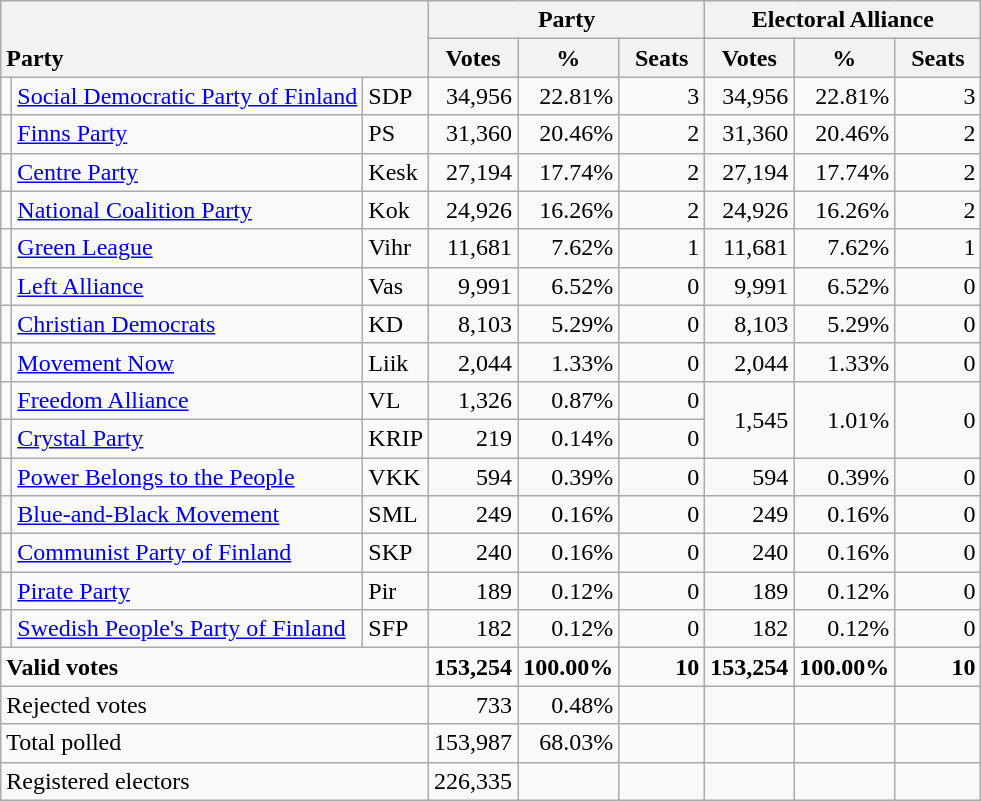<table class="wikitable" border="1" style="text-align:right;">
<tr>
<th style="text-align:left;" valign=bottom rowspan=2 colspan=3>Party</th>
<th colspan=3>Party</th>
<th colspan=3>Electoral Alliance</th>
</tr>
<tr>
<th align=center valign=bottom width="50">Votes</th>
<th align=center valign=bottom width="50">%</th>
<th align=center valign=bottom width="50">Seats</th>
<th align=center valign=bottom width="50">Votes</th>
<th align=center valign=bottom width="50">%</th>
<th align=center valign=bottom width="50">Seats</th>
</tr>
<tr>
<td></td>
<td align=left style="white-space: nowrap;"><a href='#'>Social Democratic Party of Finland</a></td>
<td align=left>SDP</td>
<td>34,956</td>
<td>22.81%</td>
<td>3</td>
<td>34,956</td>
<td>22.81%</td>
<td>3</td>
</tr>
<tr>
<td></td>
<td align=left><a href='#'>Finns Party</a></td>
<td align=left>PS</td>
<td>31,360</td>
<td>20.46%</td>
<td>2</td>
<td>31,360</td>
<td>20.46%</td>
<td>2</td>
</tr>
<tr>
<td></td>
<td align=left><a href='#'>Centre Party</a></td>
<td align=left>Kesk</td>
<td>27,194</td>
<td>17.74%</td>
<td>2</td>
<td>27,194</td>
<td>17.74%</td>
<td>2</td>
</tr>
<tr>
<td></td>
<td align=left><a href='#'>National Coalition Party</a></td>
<td align=left>Kok</td>
<td>24,926</td>
<td>16.26%</td>
<td>2</td>
<td>24,926</td>
<td>16.26%</td>
<td>2</td>
</tr>
<tr>
<td></td>
<td align=left><a href='#'>Green League</a></td>
<td align=left>Vihr</td>
<td>11,681</td>
<td>7.62%</td>
<td>1</td>
<td>11,681</td>
<td>7.62%</td>
<td>1</td>
</tr>
<tr>
<td></td>
<td align=left><a href='#'>Left Alliance</a></td>
<td align=left>Vas</td>
<td>9,991</td>
<td>6.52%</td>
<td>0</td>
<td>9,991</td>
<td>6.52%</td>
<td>0</td>
</tr>
<tr>
<td></td>
<td align=left><a href='#'>Christian Democrats</a></td>
<td align=left>KD</td>
<td>8,103</td>
<td>5.29%</td>
<td>0</td>
<td>8,103</td>
<td>5.29%</td>
<td>0</td>
</tr>
<tr>
<td></td>
<td align=left><a href='#'>Movement Now</a></td>
<td align=left>Liik</td>
<td>2,044</td>
<td>1.33%</td>
<td>0</td>
<td>2,044</td>
<td>1.33%</td>
<td>0</td>
</tr>
<tr>
<td></td>
<td align=left><a href='#'>Freedom Alliance</a></td>
<td align=left>VL</td>
<td>1,326</td>
<td>0.87%</td>
<td>0</td>
<td rowspan=2>1,545</td>
<td rowspan=2>1.01%</td>
<td rowspan=2>0</td>
</tr>
<tr>
<td></td>
<td align=left><a href='#'>Crystal Party</a></td>
<td align=left>KRIP</td>
<td>219</td>
<td>0.14%</td>
<td>0</td>
</tr>
<tr>
<td></td>
<td align=left><a href='#'>Power Belongs to the People</a></td>
<td align=left>VKK</td>
<td>594</td>
<td>0.39%</td>
<td>0</td>
<td>594</td>
<td>0.39%</td>
<td>0</td>
</tr>
<tr>
<td></td>
<td align=left><a href='#'>Blue-and-Black Movement</a></td>
<td align=left>SML</td>
<td>249</td>
<td>0.16%</td>
<td>0</td>
<td>249</td>
<td>0.16%</td>
<td>0</td>
</tr>
<tr>
<td></td>
<td align=left><a href='#'>Communist Party of Finland</a></td>
<td align=left>SKP</td>
<td>240</td>
<td>0.16%</td>
<td>0</td>
<td>240</td>
<td>0.16%</td>
<td>0</td>
</tr>
<tr>
<td></td>
<td align=left><a href='#'>Pirate Party</a></td>
<td align=left>Pir</td>
<td>189</td>
<td>0.12%</td>
<td>0</td>
<td>189</td>
<td>0.12%</td>
<td>0</td>
</tr>
<tr>
<td></td>
<td align=left><a href='#'>Swedish People's Party of Finland</a></td>
<td align=left>SFP</td>
<td>182</td>
<td>0.12%</td>
<td>0</td>
<td>182</td>
<td>0.12%</td>
<td>0</td>
</tr>
<tr style="font-weight:bold">
<td align=left colspan=3>Valid votes</td>
<td>153,254</td>
<td>100.00%</td>
<td>10</td>
<td>153,254</td>
<td>100.00%</td>
<td>10</td>
</tr>
<tr>
<td align=left colspan=3>Rejected votes</td>
<td>733</td>
<td>0.48%</td>
<td></td>
<td></td>
<td></td>
<td></td>
</tr>
<tr>
<td align=left colspan=3>Total polled</td>
<td>153,987</td>
<td>68.03%</td>
<td></td>
<td></td>
<td></td>
<td></td>
</tr>
<tr>
<td align=left colspan=3>Registered electors</td>
<td>226,335</td>
<td></td>
<td></td>
<td></td>
<td></td>
<td></td>
</tr>
</table>
